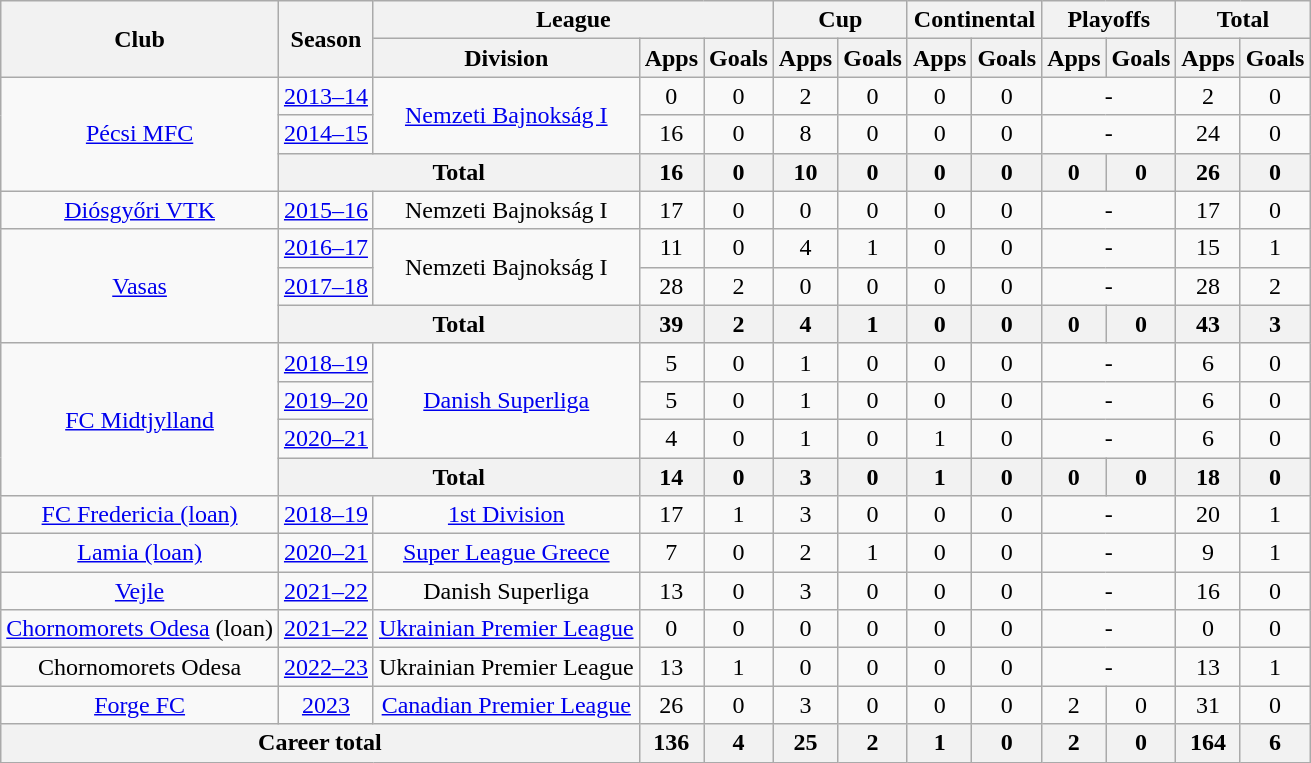<table class="wikitable" style="text-align:center">
<tr>
<th rowspan="2">Club</th>
<th rowspan="2">Season</th>
<th colspan="3">League</th>
<th colspan="2">Cup</th>
<th colspan="2">Continental</th>
<th colspan="2">Playoffs</th>
<th colspan="2">Total</th>
</tr>
<tr>
<th>Division</th>
<th>Apps</th>
<th>Goals</th>
<th>Apps</th>
<th>Goals</th>
<th>Apps</th>
<th>Goals</th>
<th>Apps</th>
<th>Goals</th>
<th>Apps</th>
<th>Goals</th>
</tr>
<tr>
<td rowspan="3"><a href='#'>Pécsi MFC</a></td>
<td><a href='#'>2013–14</a></td>
<td rowspan="2"><a href='#'>Nemzeti Bajnokság I</a></td>
<td>0</td>
<td>0</td>
<td>2</td>
<td>0</td>
<td>0</td>
<td>0</td>
<td colspan=2>-</td>
<td>2</td>
<td>0</td>
</tr>
<tr>
<td><a href='#'>2014–15</a></td>
<td>16</td>
<td>0</td>
<td>8</td>
<td>0</td>
<td>0</td>
<td>0</td>
<td colspan=2>-</td>
<td>24</td>
<td>0</td>
</tr>
<tr>
<th colspan="2">Total</th>
<th>16</th>
<th>0</th>
<th>10</th>
<th>0</th>
<th>0</th>
<th>0</th>
<th>0</th>
<th>0</th>
<th>26</th>
<th>0</th>
</tr>
<tr>
<td><a href='#'>Diósgyőri VTK</a></td>
<td><a href='#'>2015–16</a></td>
<td>Nemzeti Bajnokság I</td>
<td>17</td>
<td>0</td>
<td>0</td>
<td>0</td>
<td>0</td>
<td>0</td>
<td colspan=2>-</td>
<td>17</td>
<td>0</td>
</tr>
<tr>
<td rowspan="3"><a href='#'>Vasas</a></td>
<td><a href='#'>2016–17</a></td>
<td rowspan="2">Nemzeti Bajnokság I</td>
<td>11</td>
<td>0</td>
<td>4</td>
<td>1</td>
<td>0</td>
<td>0</td>
<td colspan=2>-</td>
<td>15</td>
<td>1</td>
</tr>
<tr>
<td><a href='#'>2017–18</a></td>
<td>28</td>
<td>2</td>
<td>0</td>
<td>0</td>
<td>0</td>
<td>0</td>
<td colspan=2>-</td>
<td>28</td>
<td>2</td>
</tr>
<tr>
<th colspan="2">Total</th>
<th>39</th>
<th>2</th>
<th>4</th>
<th>1</th>
<th>0</th>
<th>0</th>
<th>0</th>
<th>0</th>
<th>43</th>
<th>3</th>
</tr>
<tr>
<td rowspan="4"><a href='#'>FC Midtjylland</a></td>
<td><a href='#'>2018–19</a></td>
<td rowspan="3"><a href='#'>Danish Superliga</a></td>
<td>5</td>
<td>0</td>
<td>1</td>
<td>0</td>
<td>0</td>
<td>0</td>
<td colspan=2>-</td>
<td>6</td>
<td>0</td>
</tr>
<tr>
<td><a href='#'>2019–20</a></td>
<td>5</td>
<td>0</td>
<td>1</td>
<td>0</td>
<td>0</td>
<td>0</td>
<td colspan=2>-</td>
<td>6</td>
<td>0</td>
</tr>
<tr>
<td><a href='#'>2020–21</a></td>
<td>4</td>
<td>0</td>
<td>1</td>
<td>0</td>
<td>1</td>
<td>0</td>
<td colspan=2>-</td>
<td>6</td>
<td>0</td>
</tr>
<tr>
<th colspan="2">Total</th>
<th>14</th>
<th>0</th>
<th>3</th>
<th>0</th>
<th>1</th>
<th>0</th>
<th>0</th>
<th>0</th>
<th>18</th>
<th>0</th>
</tr>
<tr>
<td><a href='#'>FC Fredericia (loan)</a></td>
<td><a href='#'>2018–19</a></td>
<td><a href='#'>1st Division</a></td>
<td>17</td>
<td>1</td>
<td>3</td>
<td>0</td>
<td>0</td>
<td>0</td>
<td colspan=2>-</td>
<td>20</td>
<td>1</td>
</tr>
<tr>
<td><a href='#'>Lamia (loan)</a></td>
<td><a href='#'>2020–21</a></td>
<td><a href='#'>Super League Greece</a></td>
<td>7</td>
<td>0</td>
<td>2</td>
<td>1</td>
<td>0</td>
<td>0</td>
<td colspan=2>-</td>
<td>9</td>
<td>1</td>
</tr>
<tr>
<td><a href='#'>Vejle</a></td>
<td><a href='#'>2021–22</a></td>
<td>Danish Superliga</td>
<td>13</td>
<td>0</td>
<td>3</td>
<td>0</td>
<td>0</td>
<td>0</td>
<td colspan=2>-</td>
<td>16</td>
<td>0</td>
</tr>
<tr>
<td><a href='#'>Chornomorets Odesa</a> (loan)</td>
<td><a href='#'>2021–22</a></td>
<td><a href='#'>Ukrainian Premier League</a></td>
<td>0</td>
<td>0</td>
<td>0</td>
<td>0</td>
<td>0</td>
<td>0</td>
<td colspan=2>-</td>
<td>0</td>
<td>0</td>
</tr>
<tr>
<td>Chornomorets Odesa</td>
<td><a href='#'>2022–23</a></td>
<td>Ukrainian Premier League</td>
<td>13</td>
<td>1</td>
<td>0</td>
<td>0</td>
<td>0</td>
<td>0</td>
<td colspan=2>-</td>
<td>13</td>
<td>1</td>
</tr>
<tr>
<td><a href='#'>Forge FC</a></td>
<td><a href='#'>2023</a></td>
<td><a href='#'>Canadian Premier League</a></td>
<td>26</td>
<td>0</td>
<td>3</td>
<td>0</td>
<td>0</td>
<td>0</td>
<td>2</td>
<td>0</td>
<td>31</td>
<td>0</td>
</tr>
<tr>
<th colspan="3">Career total</th>
<th>136</th>
<th>4</th>
<th>25</th>
<th>2</th>
<th>1</th>
<th>0</th>
<th>2</th>
<th>0</th>
<th>164</th>
<th>6</th>
</tr>
</table>
